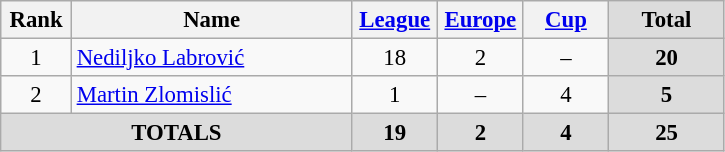<table class="wikitable" style="font-size: 95%; text-align: center;">
<tr>
<th width=40>Rank</th>
<th width=180>Name</th>
<th width=50><a href='#'>League</a></th>
<th width=50><a href='#'>Europe</a></th>
<th width=50><a href='#'>Cup</a></th>
<th width=70 style="background: #DCDCDC">Total</th>
</tr>
<tr>
<td>1</td>
<td style="text-align:left;"> <a href='#'>Nediljko Labrović</a></td>
<td>18</td>
<td>2</td>
<td>–</td>
<th style="background: #DCDCDC">20</th>
</tr>
<tr>
<td>2</td>
<td style="text-align:left;"> <a href='#'>Martin Zlomislić</a></td>
<td>1</td>
<td>–</td>
<td>4</td>
<th style="background: #DCDCDC">5</th>
</tr>
<tr>
<th colspan="2" align="center" style="background: #DCDCDC">TOTALS</th>
<th style="background: #DCDCDC">19</th>
<th style="background: #DCDCDC">2</th>
<th style="background: #DCDCDC">4</th>
<th style="background: #DCDCDC">25</th>
</tr>
</table>
